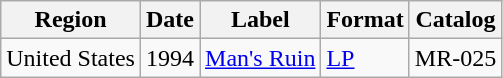<table class="wikitable">
<tr>
<th>Region</th>
<th>Date</th>
<th>Label</th>
<th>Format</th>
<th>Catalog</th>
</tr>
<tr>
<td>United States</td>
<td>1994</td>
<td><a href='#'>Man's Ruin</a></td>
<td><a href='#'>LP</a></td>
<td>MR-025</td>
</tr>
</table>
